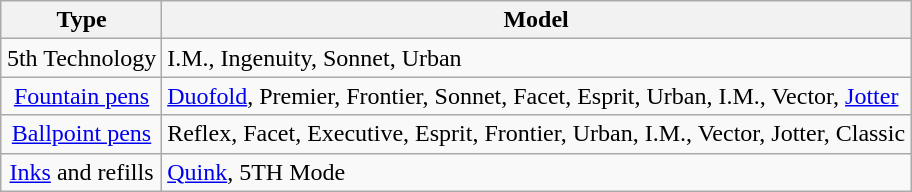<table class="wikitable" style="text-align:left;margin:1em auto;">
<tr>
<th>Type</th>
<th>Model</th>
</tr>
<tr>
<td align="center">5th Technology</td>
<td>I.M., Ingenuity, Sonnet, Urban</td>
</tr>
<tr>
<td align=center><a href='#'>Fountain pens</a></td>
<td><a href='#'>Duofold</a>, Premier, Frontier, Sonnet, Facet, Esprit, Urban, I.M., Vector, <a href='#'>Jotter</a></td>
</tr>
<tr>
<td align=center><a href='#'>Ballpoint pens</a></td>
<td>Reflex, Facet, Executive, Esprit, Frontier, Urban, I.M., Vector, Jotter, Classic</td>
</tr>
<tr>
<td align=center><a href='#'>Inks</a> and refills</td>
<td><a href='#'>Quink</a>, 5TH Mode</td>
</tr>
</table>
